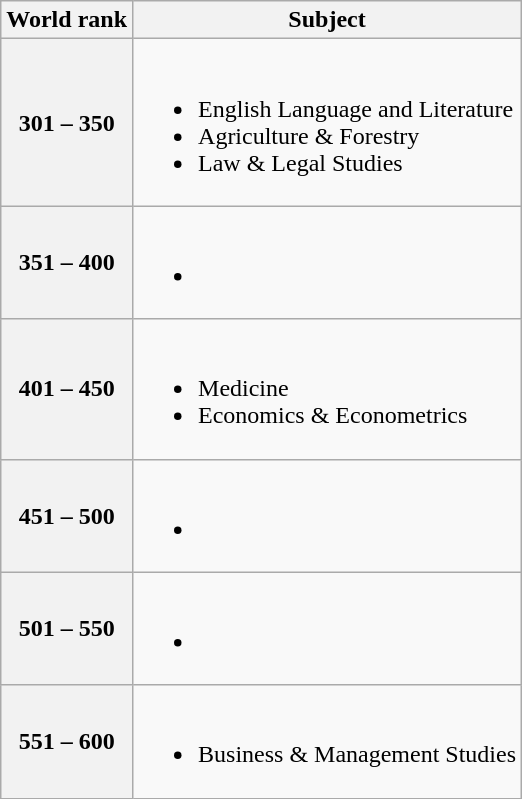<table class="wikitable">
<tr>
<th>World rank</th>
<th>Subject</th>
</tr>
<tr>
<th><strong>301 – 350</strong></th>
<td><br><ul><li>English Language and Literature</li><li>Agriculture & Forestry</li><li>Law & Legal Studies</li></ul></td>
</tr>
<tr>
<th><strong>351 – 400</strong></th>
<td><br><ul><li></li></ul></td>
</tr>
<tr>
<th><strong>401 – 450</strong></th>
<td><br><ul><li>Medicine</li><li>Economics & Econometrics</li></ul></td>
</tr>
<tr>
<th><strong>451 – 500</strong></th>
<td><br><ul><li></li></ul></td>
</tr>
<tr>
<th><strong>501 – 550</strong></th>
<td><br><ul><li></li></ul></td>
</tr>
<tr>
<th><strong>551 – 600</strong></th>
<td><br><ul><li>Business & Management Studies</li></ul></td>
</tr>
</table>
